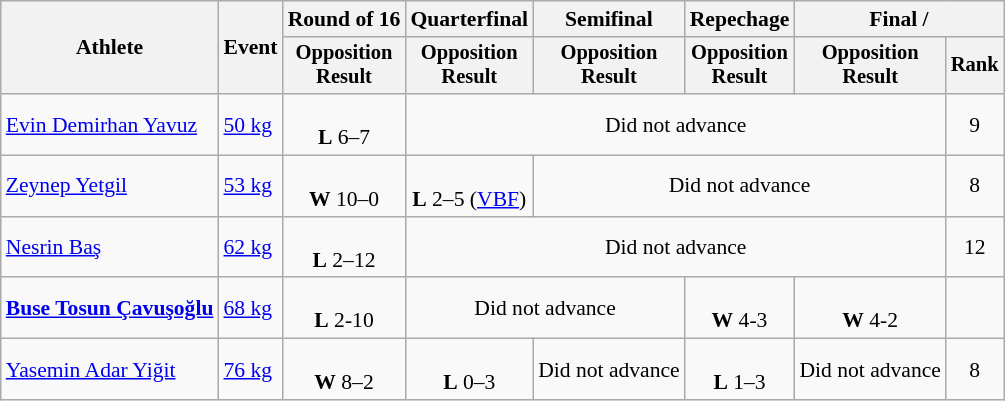<table class="wikitable" style="font-size:90%">
<tr>
<th rowspan=2>Athlete</th>
<th rowspan=2>Event</th>
<th>Round of 16</th>
<th>Quarterfinal</th>
<th>Semifinal</th>
<th>Repechage</th>
<th colspan=2>Final / </th>
</tr>
<tr style="font-size: 95%">
<th>Opposition<br>Result</th>
<th>Opposition<br>Result</th>
<th>Opposition<br>Result</th>
<th>Opposition<br>Result</th>
<th>Opposition<br>Result</th>
<th>Rank</th>
</tr>
<tr align=center>
<td align=left><a href='#'>Evin Demirhan Yavuz</a></td>
<td align=left><a href='#'>50 kg</a></td>
<td><br><strong>L</strong> 6–7</td>
<td colspan=4>Did not advance</td>
<td>9</td>
</tr>
<tr align=center>
<td align=left><a href='#'>Zeynep Yetgil</a></td>
<td align=left><a href='#'>53 kg</a></td>
<td><br> <strong>W</strong> 10–0</td>
<td><br> <strong>L</strong> 2–5 (<a href='#'>VBF</a>)</td>
<td colspan=3>Did not advance</td>
<td>8</td>
</tr>
<tr align=center>
<td align=left><a href='#'>Nesrin Baş</a></td>
<td align=left><a href='#'>62 kg</a></td>
<td><br><strong>L</strong> 2–12</td>
<td colspan=4>Did not advance</td>
<td>12</td>
</tr>
<tr align=center>
<td align=left><strong><a href='#'>Buse Tosun Çavuşoğlu</a></strong></td>
<td align=left><a href='#'>68 kg</a></td>
<td><br><strong>L</strong> 2-10</td>
<td colspan=2>Did not advance</td>
<td><br><strong>W</strong> 4-3</td>
<td><br><strong>W</strong> 4-2</td>
<td></td>
</tr>
<tr align=center>
<td align=left><a href='#'>Yasemin Adar Yiğit</a></td>
<td align=left><a href='#'>76 kg</a></td>
<td><br> <strong>W</strong> 8–2</td>
<td><br> <strong>L</strong> 0–3</td>
<td>Did not advance</td>
<td><br> <strong>L</strong> 1–3</td>
<td>Did not advance</td>
<td>8</td>
</tr>
</table>
